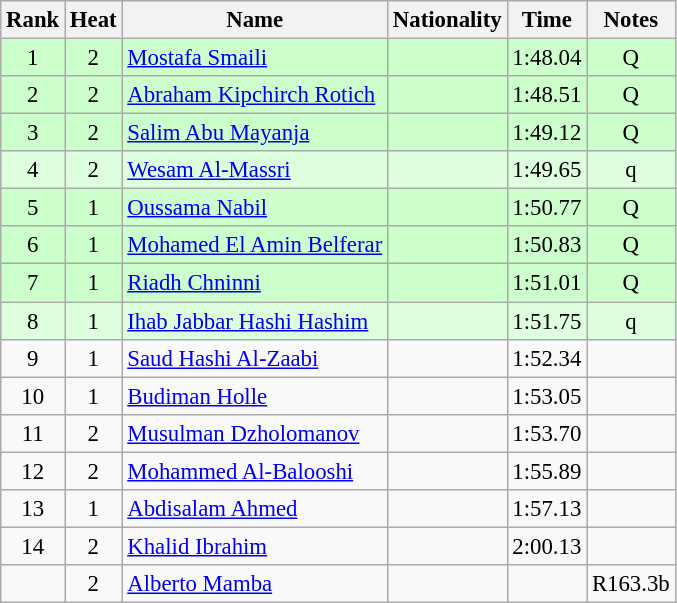<table class="wikitable sortable" style="text-align:center;font-size:95%">
<tr>
<th>Rank</th>
<th>Heat</th>
<th>Name</th>
<th>Nationality</th>
<th>Time</th>
<th>Notes</th>
</tr>
<tr bgcolor=ccffcc>
<td>1</td>
<td>2</td>
<td align=left><a href='#'>Mostafa Smaili</a></td>
<td align=left></td>
<td>1:48.04</td>
<td>Q</td>
</tr>
<tr bgcolor=ccffcc>
<td>2</td>
<td>2</td>
<td align=left><a href='#'>Abraham Kipchirch Rotich</a></td>
<td align=left></td>
<td>1:48.51</td>
<td>Q</td>
</tr>
<tr bgcolor=ccffcc>
<td>3</td>
<td>2</td>
<td align=left><a href='#'>Salim Abu Mayanja</a></td>
<td align=left></td>
<td>1:49.12</td>
<td>Q</td>
</tr>
<tr bgcolor=ddffdd>
<td>4</td>
<td>2</td>
<td align=left><a href='#'>Wesam Al-Massri</a></td>
<td align=left></td>
<td>1:49.65</td>
<td>q</td>
</tr>
<tr bgcolor=ccffcc>
<td>5</td>
<td>1</td>
<td align=left><a href='#'>Oussama Nabil</a></td>
<td align=left></td>
<td>1:50.77</td>
<td>Q</td>
</tr>
<tr bgcolor=ccffcc>
<td>6</td>
<td>1</td>
<td align=left><a href='#'>Mohamed El Amin Belferar</a></td>
<td align=left></td>
<td>1:50.83</td>
<td>Q</td>
</tr>
<tr bgcolor=ccffcc>
<td>7</td>
<td>1</td>
<td align=left><a href='#'>Riadh Chninni</a></td>
<td align=left></td>
<td>1:51.01</td>
<td>Q</td>
</tr>
<tr bgcolor=ddffdd>
<td>8</td>
<td>1</td>
<td align=left><a href='#'>Ihab Jabbar Hashi Hashim</a></td>
<td align=left></td>
<td>1:51.75</td>
<td>q</td>
</tr>
<tr>
<td>9</td>
<td>1</td>
<td align=left><a href='#'>Saud Hashi Al-Zaabi</a></td>
<td align=left></td>
<td>1:52.34</td>
<td></td>
</tr>
<tr>
<td>10</td>
<td>1</td>
<td align=left><a href='#'>Budiman Holle</a></td>
<td align=left></td>
<td>1:53.05</td>
<td></td>
</tr>
<tr>
<td>11</td>
<td>2</td>
<td align=left><a href='#'>Musulman Dzholomanov</a></td>
<td align=left></td>
<td>1:53.70</td>
<td></td>
</tr>
<tr>
<td>12</td>
<td>2</td>
<td align=left><a href='#'>Mohammed Al-Balooshi</a></td>
<td align=left></td>
<td>1:55.89</td>
<td></td>
</tr>
<tr>
<td>13</td>
<td>1</td>
<td align=left><a href='#'>Abdisalam Ahmed</a></td>
<td align=left></td>
<td>1:57.13</td>
<td></td>
</tr>
<tr>
<td>14</td>
<td>2</td>
<td align=left><a href='#'>Khalid Ibrahim</a></td>
<td align=left></td>
<td>2:00.13</td>
<td></td>
</tr>
<tr>
<td></td>
<td>2</td>
<td align=left><a href='#'>Alberto Mamba</a></td>
<td align=left></td>
<td></td>
<td>R163.3b</td>
</tr>
</table>
